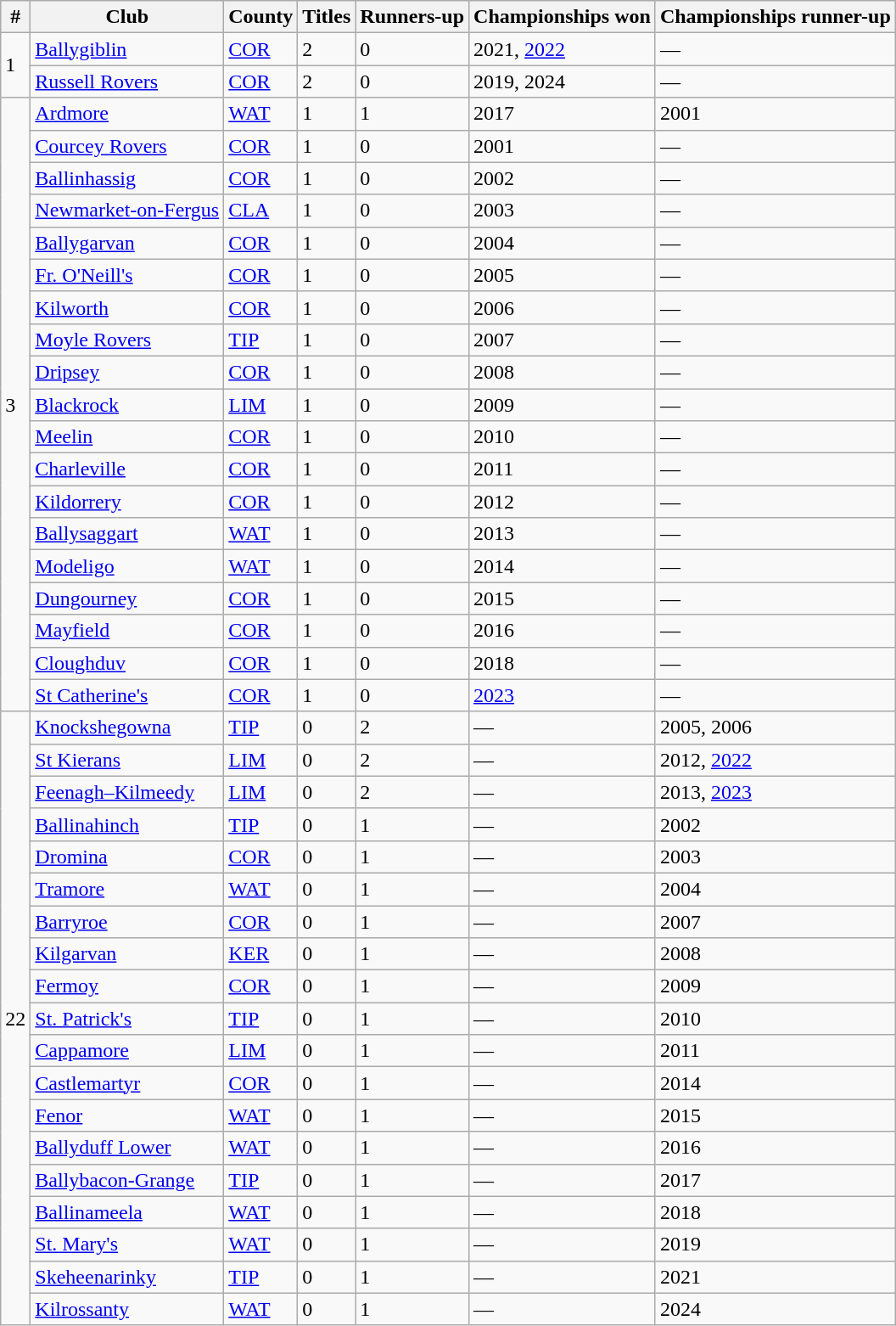<table class="wikitable sortable" style="text-align:left;">
<tr>
<th>#</th>
<th>Club</th>
<th>County</th>
<th>Titles</th>
<th>Runners-up</th>
<th>Championships won</th>
<th>Championships runner-up</th>
</tr>
<tr>
<td rowspan="2">1</td>
<td><a href='#'>Ballygiblin</a></td>
<td> <a href='#'>COR</a></td>
<td>2</td>
<td>0</td>
<td>2021, <a href='#'>2022</a></td>
<td>—</td>
</tr>
<tr>
<td> <a href='#'>Russell Rovers</a></td>
<td> <a href='#'>COR</a></td>
<td>2</td>
<td>0</td>
<td>2019, 2024</td>
<td>—</td>
</tr>
<tr>
<td rowspan="19">3</td>
<td> <a href='#'>Ardmore</a></td>
<td> <a href='#'>WAT</a></td>
<td>1</td>
<td>1</td>
<td>2017</td>
<td>2001</td>
</tr>
<tr>
<td> <a href='#'>Courcey Rovers</a></td>
<td> <a href='#'>COR</a></td>
<td>1</td>
<td>0</td>
<td>2001</td>
<td>—</td>
</tr>
<tr>
<td> <a href='#'>Ballinhassig</a></td>
<td> <a href='#'>COR</a></td>
<td>1</td>
<td>0</td>
<td>2002</td>
<td>—</td>
</tr>
<tr>
<td> <a href='#'>Newmarket-on-Fergus</a></td>
<td> <a href='#'>CLA</a></td>
<td>1</td>
<td>0</td>
<td>2003</td>
<td>—</td>
</tr>
<tr>
<td> <a href='#'>Ballygarvan</a></td>
<td> <a href='#'>COR</a></td>
<td>1</td>
<td>0</td>
<td>2004</td>
<td>—</td>
</tr>
<tr>
<td> <a href='#'>Fr. O'Neill's</a></td>
<td> <a href='#'>COR</a></td>
<td>1</td>
<td>0</td>
<td>2005</td>
<td>—</td>
</tr>
<tr>
<td> <a href='#'>Kilworth</a></td>
<td> <a href='#'>COR</a></td>
<td>1</td>
<td>0</td>
<td>2006</td>
<td>—</td>
</tr>
<tr>
<td> <a href='#'>Moyle Rovers</a></td>
<td> <a href='#'>TIP</a></td>
<td>1</td>
<td>0</td>
<td>2007</td>
<td>—</td>
</tr>
<tr>
<td> <a href='#'>Dripsey</a></td>
<td> <a href='#'>COR</a></td>
<td>1</td>
<td>0</td>
<td>2008</td>
<td>—</td>
</tr>
<tr>
<td> <a href='#'>Blackrock</a></td>
<td> <a href='#'>LIM</a></td>
<td>1</td>
<td>0</td>
<td>2009</td>
<td>—</td>
</tr>
<tr>
<td> <a href='#'>Meelin</a></td>
<td> <a href='#'>COR</a></td>
<td>1</td>
<td>0</td>
<td>2010</td>
<td>—</td>
</tr>
<tr>
<td> <a href='#'>Charleville</a></td>
<td> <a href='#'>COR</a></td>
<td>1</td>
<td>0</td>
<td>2011</td>
<td>—</td>
</tr>
<tr>
<td> <a href='#'>Kildorrery</a></td>
<td> <a href='#'>COR</a></td>
<td>1</td>
<td>0</td>
<td>2012</td>
<td>—</td>
</tr>
<tr>
<td> <a href='#'>Ballysaggart</a></td>
<td> <a href='#'>WAT</a></td>
<td>1</td>
<td>0</td>
<td>2013</td>
<td>—</td>
</tr>
<tr>
<td> <a href='#'>Modeligo</a></td>
<td> <a href='#'>WAT</a></td>
<td>1</td>
<td>0</td>
<td>2014</td>
<td>—</td>
</tr>
<tr>
<td> <a href='#'>Dungourney</a></td>
<td> <a href='#'>COR</a></td>
<td>1</td>
<td>0</td>
<td>2015</td>
<td>—</td>
</tr>
<tr>
<td> <a href='#'>Mayfield</a></td>
<td> <a href='#'>COR</a></td>
<td>1</td>
<td>0</td>
<td>2016</td>
<td>—</td>
</tr>
<tr>
<td> <a href='#'>Cloughduv</a></td>
<td> <a href='#'>COR</a></td>
<td>1</td>
<td>0</td>
<td>2018</td>
<td>—</td>
</tr>
<tr>
<td> <a href='#'>St Catherine's</a></td>
<td> <a href='#'>COR</a></td>
<td>1</td>
<td>0</td>
<td><a href='#'>2023</a></td>
<td>—</td>
</tr>
<tr>
<td rowspan="19">22</td>
<td> <a href='#'>Knockshegowna</a></td>
<td> <a href='#'>TIP</a></td>
<td>0</td>
<td>2</td>
<td>—</td>
<td>2005, 2006</td>
</tr>
<tr>
<td> <a href='#'>St Kierans</a></td>
<td> <a href='#'>LIM</a></td>
<td>0</td>
<td>2</td>
<td>—</td>
<td>2012, <a href='#'>2022</a></td>
</tr>
<tr>
<td> <a href='#'>Feenagh–Kilmeedy</a></td>
<td> <a href='#'>LIM</a></td>
<td>0</td>
<td>2</td>
<td>—</td>
<td>2013, <a href='#'>2023</a></td>
</tr>
<tr>
<td> <a href='#'>Ballinahinch</a></td>
<td> <a href='#'>TIP</a></td>
<td>0</td>
<td>1</td>
<td>—</td>
<td>2002</td>
</tr>
<tr>
<td> <a href='#'>Dromina</a></td>
<td> <a href='#'>COR</a></td>
<td>0</td>
<td>1</td>
<td>—</td>
<td>2003</td>
</tr>
<tr>
<td> <a href='#'>Tramore</a></td>
<td> <a href='#'>WAT</a></td>
<td>0</td>
<td>1</td>
<td>—</td>
<td>2004</td>
</tr>
<tr>
<td> <a href='#'>Barryroe</a></td>
<td> <a href='#'>COR</a></td>
<td>0</td>
<td>1</td>
<td>—</td>
<td>2007</td>
</tr>
<tr>
<td> <a href='#'>Kilgarvan</a></td>
<td> <a href='#'>KER</a></td>
<td>0</td>
<td>1</td>
<td>—</td>
<td>2008</td>
</tr>
<tr>
<td> <a href='#'>Fermoy</a></td>
<td> <a href='#'>COR</a></td>
<td>0</td>
<td>1</td>
<td>—</td>
<td>2009</td>
</tr>
<tr>
<td> <a href='#'>St. Patrick's</a></td>
<td> <a href='#'>TIP</a></td>
<td>0</td>
<td>1</td>
<td>—</td>
<td>2010</td>
</tr>
<tr>
<td> <a href='#'>Cappamore</a></td>
<td> <a href='#'>LIM</a></td>
<td>0</td>
<td>1</td>
<td>—</td>
<td>2011</td>
</tr>
<tr>
<td> <a href='#'>Castlemartyr</a></td>
<td> <a href='#'>COR</a></td>
<td>0</td>
<td>1</td>
<td>—</td>
<td>2014</td>
</tr>
<tr>
<td> <a href='#'>Fenor</a></td>
<td> <a href='#'>WAT</a></td>
<td>0</td>
<td>1</td>
<td>—</td>
<td>2015</td>
</tr>
<tr>
<td> <a href='#'>Ballyduff Lower</a></td>
<td> <a href='#'>WAT</a></td>
<td>0</td>
<td>1</td>
<td>—</td>
<td>2016</td>
</tr>
<tr>
<td> <a href='#'>Ballybacon-Grange</a></td>
<td> <a href='#'>TIP</a></td>
<td>0</td>
<td>1</td>
<td>—</td>
<td>2017</td>
</tr>
<tr>
<td> <a href='#'>Ballinameela</a></td>
<td> <a href='#'>WAT</a></td>
<td>0</td>
<td>1</td>
<td>—</td>
<td>2018</td>
</tr>
<tr>
<td> <a href='#'>St. Mary's</a></td>
<td> <a href='#'>WAT</a></td>
<td>0</td>
<td>1</td>
<td>—</td>
<td>2019</td>
</tr>
<tr>
<td><a href='#'>Skeheenarinky</a></td>
<td> <a href='#'>TIP</a></td>
<td>0</td>
<td>1</td>
<td>—</td>
<td>2021</td>
</tr>
<tr>
<td> <a href='#'>Kilrossanty</a></td>
<td> <a href='#'>WAT</a></td>
<td>0</td>
<td>1</td>
<td>—</td>
<td>2024</td>
</tr>
</table>
